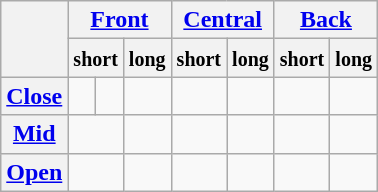<table class="wikitable" style="text-align:center;">
<tr>
<th rowspan="2"></th>
<th colspan="3"><a href='#'>Front</a></th>
<th colspan="2"><a href='#'>Central</a></th>
<th colspan="2"><a href='#'>Back</a></th>
</tr>
<tr>
<th colspan="2"><small>short</small></th>
<th><small>long</small></th>
<th><small>short</small></th>
<th><small>long</small></th>
<th><small>short</small></th>
<th><small>long</small></th>
</tr>
<tr>
<th><a href='#'>Close</a></th>
<td></td>
<td></td>
<td></td>
<td></td>
<td></td>
<td></td>
<td></td>
</tr>
<tr>
<th><a href='#'>Mid</a></th>
<td colspan="2"></td>
<td></td>
<td></td>
<td></td>
<td></td>
<td></td>
</tr>
<tr>
<th><a href='#'>Open</a></th>
<td colspan="2"></td>
<td></td>
<td></td>
<td></td>
<td></td>
<td></td>
</tr>
</table>
